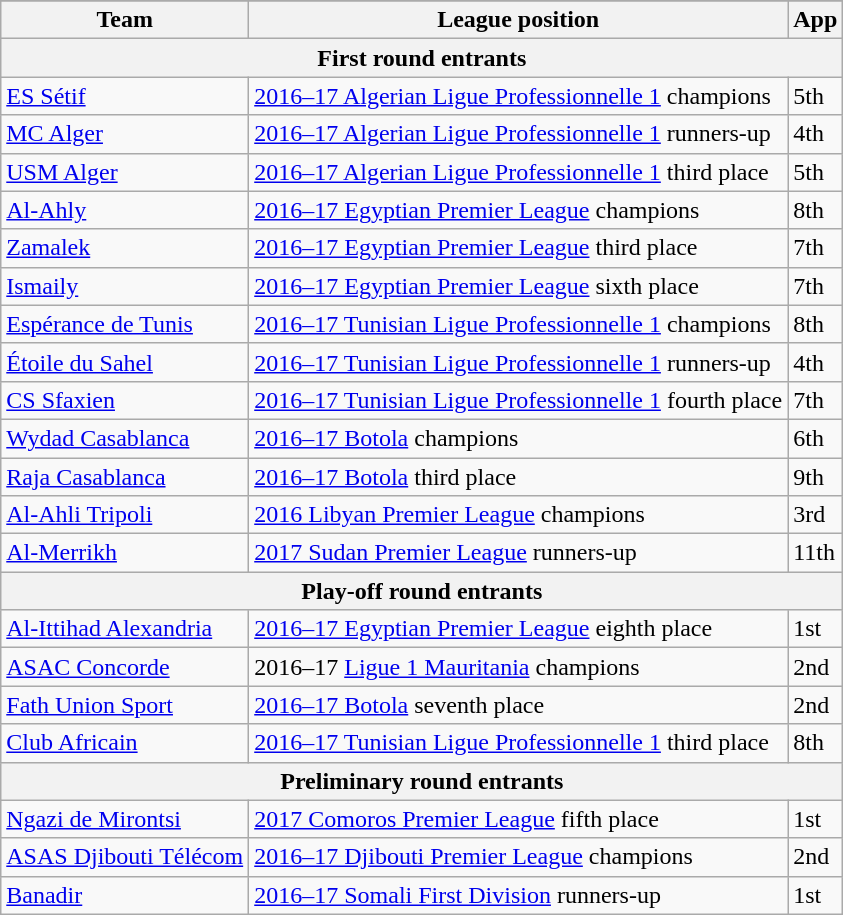<table class="wikitable">
<tr>
</tr>
<tr>
<th>Team</th>
<th>League position</th>
<th>App </th>
</tr>
<tr>
<th colspan=4>First round entrants</th>
</tr>
<tr>
<td> <a href='#'>ES Sétif</a></td>
<td><a href='#'>2016–17 Algerian Ligue Professionnelle 1</a> champions</td>
<td>5th </td>
</tr>
<tr>
<td> <a href='#'>MC Alger</a></td>
<td><a href='#'>2016–17 Algerian Ligue Professionnelle 1</a> runners-up</td>
<td>4th </td>
</tr>
<tr>
<td> <a href='#'>USM Alger</a></td>
<td><a href='#'>2016–17 Algerian Ligue Professionnelle 1</a> third place</td>
<td>5th </td>
</tr>
<tr>
<td> <a href='#'>Al-Ahly</a></td>
<td><a href='#'>2016–17 Egyptian Premier League</a> champions</td>
<td>8th </td>
</tr>
<tr>
<td> <a href='#'>Zamalek</a></td>
<td><a href='#'>2016–17 Egyptian Premier League</a> third place</td>
<td>7th </td>
</tr>
<tr>
<td> <a href='#'>Ismaily</a></td>
<td><a href='#'>2016–17 Egyptian Premier League</a> sixth place</td>
<td>7th </td>
</tr>
<tr>
<td> <a href='#'>Espérance de Tunis</a></td>
<td><a href='#'>2016–17 Tunisian Ligue Professionnelle 1</a> champions</td>
<td>8th </td>
</tr>
<tr>
<td> <a href='#'>Étoile du Sahel</a></td>
<td><a href='#'>2016–17 Tunisian Ligue Professionnelle 1</a> runners-up</td>
<td>4th </td>
</tr>
<tr>
<td> <a href='#'>CS Sfaxien</a></td>
<td><a href='#'>2016–17 Tunisian Ligue Professionnelle 1</a> fourth place</td>
<td>7th </td>
</tr>
<tr>
<td> <a href='#'>Wydad Casablanca</a></td>
<td><a href='#'>2016–17 Botola</a> champions</td>
<td>6th </td>
</tr>
<tr>
<td> <a href='#'>Raja Casablanca</a></td>
<td><a href='#'>2016–17 Botola</a> third place</td>
<td>9th </td>
</tr>
<tr>
<td> <a href='#'>Al-Ahli Tripoli</a></td>
<td><a href='#'>2016 Libyan Premier League</a> champions</td>
<td>3rd </td>
</tr>
<tr>
<td> <a href='#'>Al-Merrikh</a></td>
<td><a href='#'>2017 Sudan Premier League</a> runners-up</td>
<td>11th </td>
</tr>
<tr>
<th colspan=4>Play-off round entrants</th>
</tr>
<tr>
<td> <a href='#'>Al-Ittihad Alexandria</a></td>
<td><a href='#'>2016–17 Egyptian Premier League</a> eighth place</td>
<td>1st</td>
</tr>
<tr>
<td> <a href='#'>ASAC Concorde</a></td>
<td>2016–17 <a href='#'>Ligue 1 Mauritania</a> champions</td>
<td>2nd </td>
</tr>
<tr>
<td> <a href='#'>Fath Union Sport</a></td>
<td><a href='#'>2016–17 Botola</a> seventh place</td>
<td>2nd </td>
</tr>
<tr>
<td> <a href='#'>Club Africain</a></td>
<td><a href='#'>2016–17 Tunisian Ligue Professionnelle 1</a> third place</td>
<td>8th </td>
</tr>
<tr>
<th colspan=4>Preliminary round entrants</th>
</tr>
<tr>
<td> <a href='#'>Ngazi de Mirontsi</a></td>
<td><a href='#'>2017 Comoros Premier League</a> fifth place</td>
<td>1st</td>
</tr>
<tr>
<td> <a href='#'>ASAS Djibouti Télécom</a></td>
<td><a href='#'>2016–17 Djibouti Premier League</a> champions</td>
<td>2nd </td>
</tr>
<tr>
<td> <a href='#'>Banadir</a></td>
<td><a href='#'>2016–17 Somali First Division</a> runners-up</td>
<td>1st</td>
</tr>
</table>
